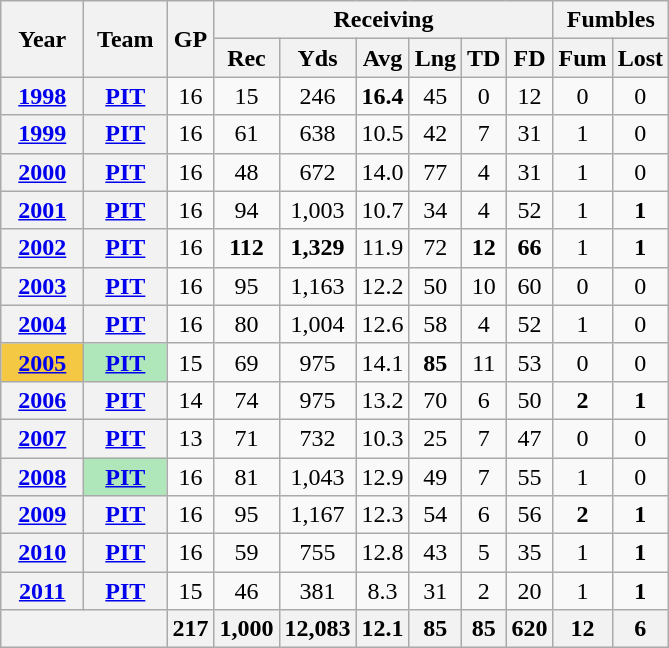<table class= "wikitable" style="text-align:center;">
<tr>
<th rowspan="2">Year</th>
<th rowspan="2">Team</th>
<th rowspan="2">GP</th>
<th colspan="6">Receiving</th>
<th colspan="2">Fumbles</th>
</tr>
<tr>
<th>Rec</th>
<th>Yds</th>
<th>Avg</th>
<th>Lng</th>
<th>TD</th>
<th>FD</th>
<th>Fum</th>
<th>Lost</th>
</tr>
<tr>
<th><a href='#'>1998</a></th>
<th><a href='#'>PIT</a></th>
<td>16</td>
<td>15</td>
<td>246</td>
<td><strong>16.4</strong></td>
<td>45</td>
<td>0</td>
<td>12</td>
<td>0</td>
<td>0</td>
</tr>
<tr>
<th><a href='#'>1999</a></th>
<th><a href='#'>PIT</a></th>
<td>16</td>
<td>61</td>
<td>638</td>
<td>10.5</td>
<td>42</td>
<td>7</td>
<td>31</td>
<td>1</td>
<td>0</td>
</tr>
<tr>
<th><a href='#'>2000</a></th>
<th><a href='#'>PIT</a></th>
<td>16</td>
<td>48</td>
<td>672</td>
<td>14.0</td>
<td>77</td>
<td>4</td>
<td>31</td>
<td>1</td>
<td>0</td>
</tr>
<tr>
<th><a href='#'>2001</a></th>
<th><a href='#'>PIT</a></th>
<td>16</td>
<td>94</td>
<td>1,003</td>
<td>10.7</td>
<td>34</td>
<td>4</td>
<td>52</td>
<td>1</td>
<td><strong>1</strong></td>
</tr>
<tr>
<th><a href='#'>2002</a></th>
<th><a href='#'>PIT</a></th>
<td>16</td>
<td><strong>112</strong></td>
<td><strong>1,329</strong></td>
<td>11.9</td>
<td>72</td>
<td><strong>12</strong></td>
<td><strong>66</strong></td>
<td>1</td>
<td><strong>1</strong></td>
</tr>
<tr>
<th><a href='#'>2003</a></th>
<th><a href='#'>PIT</a></th>
<td>16</td>
<td>95</td>
<td>1,163</td>
<td>12.2</td>
<td>50</td>
<td>10</td>
<td>60</td>
<td>0</td>
<td>0</td>
</tr>
<tr>
<th><a href='#'>2004</a></th>
<th><a href='#'>PIT</a></th>
<td>16</td>
<td>80</td>
<td>1,004</td>
<td>12.6</td>
<td>58</td>
<td>4</td>
<td>52</td>
<td>1</td>
<td>0</td>
</tr>
<tr>
<th style="background:#f4c842; width:3em;"><a href='#'>2005</a></th>
<th style="background:#afe6ba; width:3em;"><a href='#'>PIT</a></th>
<td>15</td>
<td>69</td>
<td>975</td>
<td>14.1</td>
<td><strong>85</strong></td>
<td>11</td>
<td>53</td>
<td>0</td>
<td>0</td>
</tr>
<tr>
<th><a href='#'>2006</a></th>
<th><a href='#'>PIT</a></th>
<td>14</td>
<td>74</td>
<td>975</td>
<td>13.2</td>
<td>70</td>
<td>6</td>
<td>50</td>
<td><strong>2</strong></td>
<td><strong>1</strong></td>
</tr>
<tr>
<th><a href='#'>2007</a></th>
<th><a href='#'>PIT</a></th>
<td>13</td>
<td>71</td>
<td>732</td>
<td>10.3</td>
<td>25</td>
<td>7</td>
<td>47</td>
<td>0</td>
<td>0</td>
</tr>
<tr>
<th><a href='#'>2008</a></th>
<th style="background:#afe6ba; width:3em;"><a href='#'>PIT</a></th>
<td>16</td>
<td>81</td>
<td>1,043</td>
<td>12.9</td>
<td>49</td>
<td>7</td>
<td>55</td>
<td>1</td>
<td>0</td>
</tr>
<tr>
<th><a href='#'>2009</a></th>
<th><a href='#'>PIT</a></th>
<td>16</td>
<td>95</td>
<td>1,167</td>
<td>12.3</td>
<td>54</td>
<td>6</td>
<td>56</td>
<td><strong>2</strong></td>
<td><strong>1</strong></td>
</tr>
<tr>
<th><a href='#'>2010</a></th>
<th><a href='#'>PIT</a></th>
<td>16</td>
<td>59</td>
<td>755</td>
<td>12.8</td>
<td>43</td>
<td>5</td>
<td>35</td>
<td>1</td>
<td><strong>1</strong></td>
</tr>
<tr>
<th><a href='#'>2011</a></th>
<th><a href='#'>PIT</a></th>
<td>15</td>
<td>46</td>
<td>381</td>
<td>8.3</td>
<td>31</td>
<td>2</td>
<td>20</td>
<td>1</td>
<td><strong>1</strong></td>
</tr>
<tr>
<th colspan="2"></th>
<th>217</th>
<th>1,000</th>
<th>12,083</th>
<th>12.1</th>
<th>85</th>
<th>85</th>
<th>620</th>
<th>12</th>
<th>6</th>
</tr>
</table>
